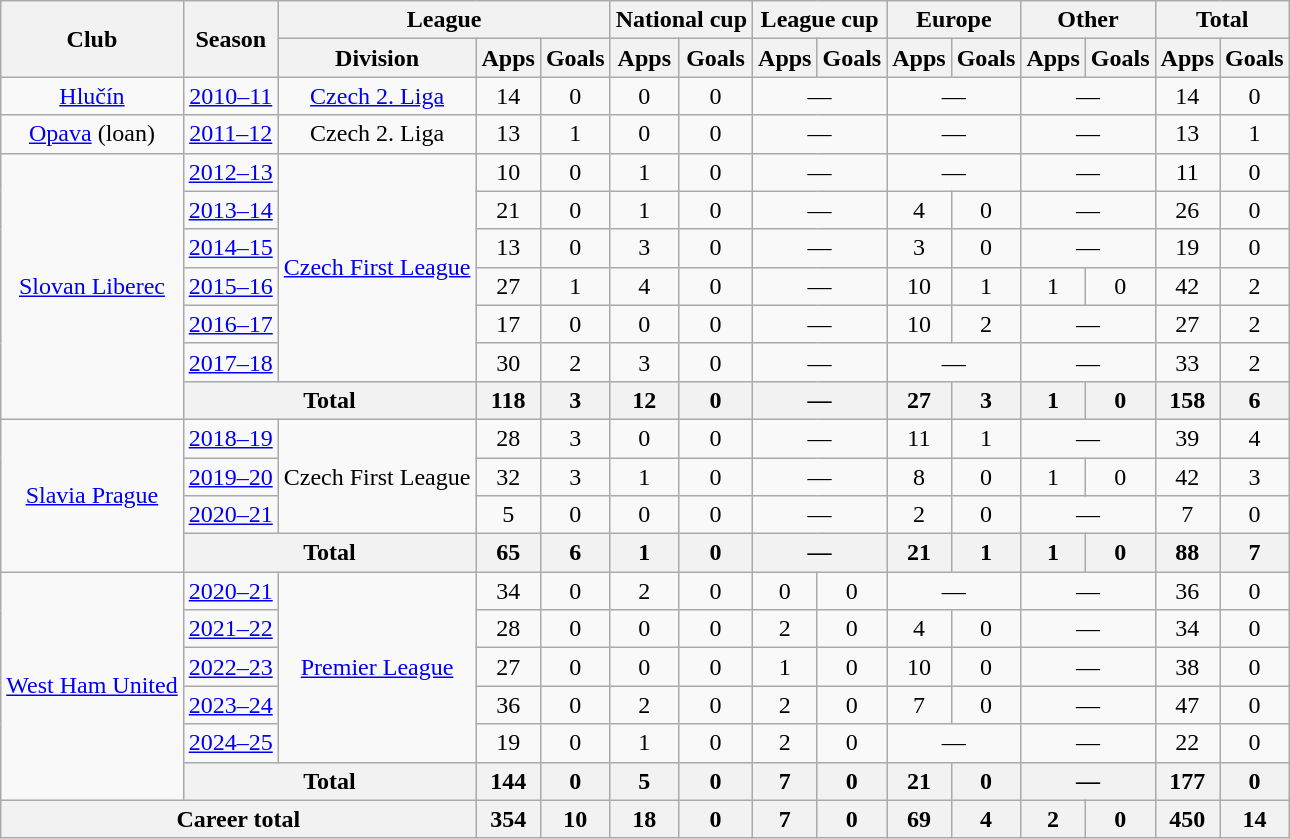<table class="wikitable" style="text-align:center">
<tr>
<th rowspan=2>Club</th>
<th rowspan=2>Season</th>
<th colspan=3>League</th>
<th colspan=2>National cup</th>
<th colspan=2>League cup</th>
<th colspan=2>Europe</th>
<th colspan=2>Other</th>
<th colspan=2>Total</th>
</tr>
<tr>
<th>Division</th>
<th>Apps</th>
<th>Goals</th>
<th>Apps</th>
<th>Goals</th>
<th>Apps</th>
<th>Goals</th>
<th>Apps</th>
<th>Goals</th>
<th>Apps</th>
<th>Goals</th>
<th>Apps</th>
<th>Goals</th>
</tr>
<tr>
<td><a href='#'>Hlučín</a></td>
<td><a href='#'>2010–11</a></td>
<td><a href='#'>Czech 2. Liga</a></td>
<td>14</td>
<td>0</td>
<td>0</td>
<td>0</td>
<td colspan="2">—</td>
<td colspan="2">—</td>
<td colspan="2">—</td>
<td>14</td>
<td>0</td>
</tr>
<tr>
<td><a href='#'>Opava</a> (loan)</td>
<td><a href='#'>2011–12</a></td>
<td>Czech 2. Liga</td>
<td>13</td>
<td>1</td>
<td>0</td>
<td>0</td>
<td colspan="2">—</td>
<td colspan="2">—</td>
<td colspan="2">—</td>
<td>13</td>
<td>1</td>
</tr>
<tr>
<td rowspan="7"><a href='#'>Slovan Liberec</a></td>
<td><a href='#'>2012–13</a></td>
<td rowspan="6"><a href='#'>Czech First League</a></td>
<td>10</td>
<td>0</td>
<td>1</td>
<td>0</td>
<td colspan="2">—</td>
<td colspan="2">—</td>
<td colspan="2">—</td>
<td>11</td>
<td>0</td>
</tr>
<tr>
<td><a href='#'>2013–14</a></td>
<td>21</td>
<td>0</td>
<td>1</td>
<td>0</td>
<td colspan="2">—</td>
<td>4</td>
<td>0</td>
<td colspan="2">—</td>
<td>26</td>
<td>0</td>
</tr>
<tr>
<td><a href='#'>2014–15</a></td>
<td>13</td>
<td>0</td>
<td>3</td>
<td>0</td>
<td colspan="2">—</td>
<td>3</td>
<td>0</td>
<td colspan="2">—</td>
<td>19</td>
<td>0</td>
</tr>
<tr>
<td><a href='#'>2015–16</a></td>
<td>27</td>
<td>1</td>
<td>4</td>
<td>0</td>
<td colspan="2">—</td>
<td>10</td>
<td>1</td>
<td>1</td>
<td>0</td>
<td>42</td>
<td>2</td>
</tr>
<tr>
<td><a href='#'>2016–17</a></td>
<td>17</td>
<td>0</td>
<td>0</td>
<td>0</td>
<td colspan="2">—</td>
<td>10</td>
<td>2</td>
<td colspan="2">—</td>
<td>27</td>
<td>2</td>
</tr>
<tr>
<td><a href='#'>2017–18</a></td>
<td>30</td>
<td>2</td>
<td>3</td>
<td>0</td>
<td colspan="2">—</td>
<td colspan="2">—</td>
<td colspan="2">—</td>
<td>33</td>
<td>2</td>
</tr>
<tr>
<th colspan="2">Total</th>
<th>118</th>
<th>3</th>
<th>12</th>
<th>0</th>
<th colspan="2">—</th>
<th>27</th>
<th>3</th>
<th>1</th>
<th>0</th>
<th>158</th>
<th>6</th>
</tr>
<tr>
<td rowspan="4"><a href='#'>Slavia Prague</a></td>
<td><a href='#'>2018–19</a></td>
<td rowspan="3">Czech First League</td>
<td>28</td>
<td>3</td>
<td>0</td>
<td>0</td>
<td colspan="2">—</td>
<td>11</td>
<td>1</td>
<td colspan="2">—</td>
<td>39</td>
<td>4</td>
</tr>
<tr>
<td><a href='#'>2019–20</a></td>
<td>32</td>
<td>3</td>
<td>1</td>
<td>0</td>
<td colspan="2">—</td>
<td>8</td>
<td>0</td>
<td>1</td>
<td>0</td>
<td>42</td>
<td>3</td>
</tr>
<tr>
<td><a href='#'>2020–21</a></td>
<td>5</td>
<td>0</td>
<td>0</td>
<td>0</td>
<td colspan="2">—</td>
<td>2</td>
<td>0</td>
<td colspan="2">—</td>
<td>7</td>
<td>0</td>
</tr>
<tr>
<th colspan="2">Total</th>
<th>65</th>
<th>6</th>
<th>1</th>
<th>0</th>
<th colspan="2">—</th>
<th>21</th>
<th>1</th>
<th>1</th>
<th>0</th>
<th>88</th>
<th>7</th>
</tr>
<tr>
<td rowspan="6"><a href='#'>West Ham United</a></td>
<td><a href='#'>2020–21</a></td>
<td rowspan="5"><a href='#'>Premier League</a></td>
<td>34</td>
<td>0</td>
<td>2</td>
<td>0</td>
<td>0</td>
<td>0</td>
<td colspan="2">—</td>
<td colspan="2">—</td>
<td>36</td>
<td>0</td>
</tr>
<tr>
<td><a href='#'>2021–22</a></td>
<td>28</td>
<td>0</td>
<td>0</td>
<td>0</td>
<td>2</td>
<td>0</td>
<td>4</td>
<td>0</td>
<td colspan="2">—</td>
<td>34</td>
<td>0</td>
</tr>
<tr>
<td><a href='#'>2022–23</a></td>
<td>27</td>
<td>0</td>
<td>0</td>
<td>0</td>
<td>1</td>
<td>0</td>
<td>10</td>
<td>0</td>
<td colspan="2">—</td>
<td>38</td>
<td>0</td>
</tr>
<tr>
<td><a href='#'>2023–24</a></td>
<td>36</td>
<td>0</td>
<td>2</td>
<td>0</td>
<td>2</td>
<td>0</td>
<td>7</td>
<td>0</td>
<td colspan="2">—</td>
<td>47</td>
<td>0</td>
</tr>
<tr>
<td><a href='#'>2024–25</a></td>
<td>19</td>
<td>0</td>
<td>1</td>
<td>0</td>
<td>2</td>
<td>0</td>
<td colspan="2">—</td>
<td colspan="2">—</td>
<td>22</td>
<td>0</td>
</tr>
<tr>
<th colspan="2">Total</th>
<th>144</th>
<th>0</th>
<th>5</th>
<th>0</th>
<th>7</th>
<th>0</th>
<th>21</th>
<th>0</th>
<th colspan="2">—</th>
<th>177</th>
<th>0</th>
</tr>
<tr>
<th colspan="3">Career total</th>
<th>354</th>
<th>10</th>
<th>18</th>
<th>0</th>
<th>7</th>
<th>0</th>
<th>69</th>
<th>4</th>
<th>2</th>
<th>0</th>
<th>450</th>
<th>14</th>
</tr>
</table>
